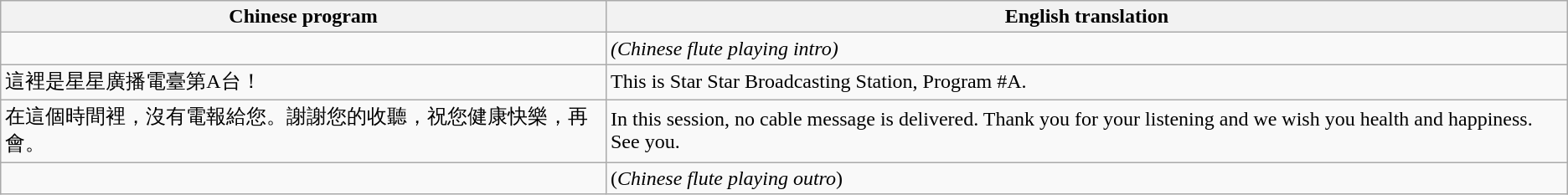<table class="wikitable">
<tr>
<th>Chinese program</th>
<th>English translation</th>
</tr>
<tr>
<td></td>
<td><em>(Chinese flute playing intro)</em></td>
</tr>
<tr>
<td>這裡是星星廣播電臺第A台！</td>
<td>This is Star Star Broadcasting Station, Program #A.</td>
</tr>
<tr>
<td>在這個時間裡，沒有電報給您。謝謝您的收聽，祝您健康快樂，再會。</td>
<td>In this session, no cable message is delivered. Thank you for your listening and we wish you health and happiness. See you.</td>
</tr>
<tr>
<td></td>
<td>(<em>Chinese flute playing outro</em>)</td>
</tr>
</table>
